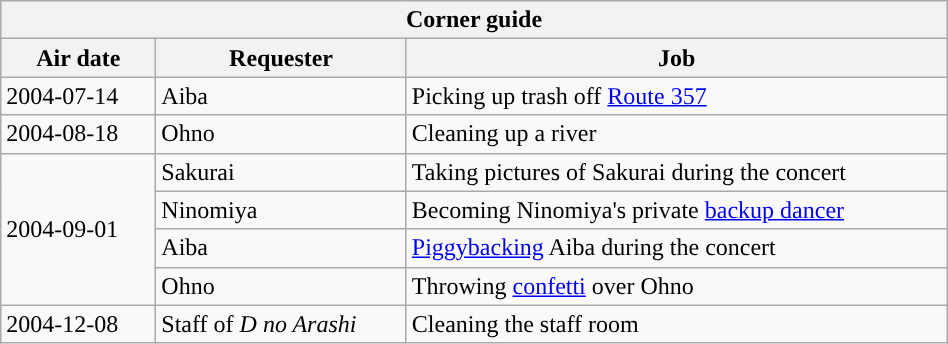<table class="wikitable collapsible collapsed" style="clear:none; padding:0 auto; width:50%; margin:auto align:left;">
<tr>
<th colspan=3>Corner guide</th>
</tr>
<tr>
<th style="width:6em;">Air date</th>
<th>Requester</th>
<th>Job</th>
</tr>
<tr>
<td>2004-07-14</td>
<td>Aiba</td>
<td>Picking up trash off <a href='#'>Route 357</a></td>
</tr>
<tr>
<td>2004-08-18</td>
<td>Ohno</td>
<td>Cleaning up a river</td>
</tr>
<tr>
<td rowspan="4">2004-09-01</td>
<td>Sakurai</td>
<td>Taking pictures of Sakurai during the concert</td>
</tr>
<tr>
<td>Ninomiya</td>
<td>Becoming Ninomiya's private <a href='#'>backup dancer</a></td>
</tr>
<tr>
<td>Aiba</td>
<td><a href='#'>Piggybacking</a> Aiba during the concert</td>
</tr>
<tr>
<td>Ohno</td>
<td>Throwing <a href='#'>confetti</a> over Ohno</td>
</tr>
<tr>
<td>2004-12-08</td>
<td>Staff of <em>D no Arashi</em></td>
<td>Cleaning the staff room</td>
</tr>
</table>
